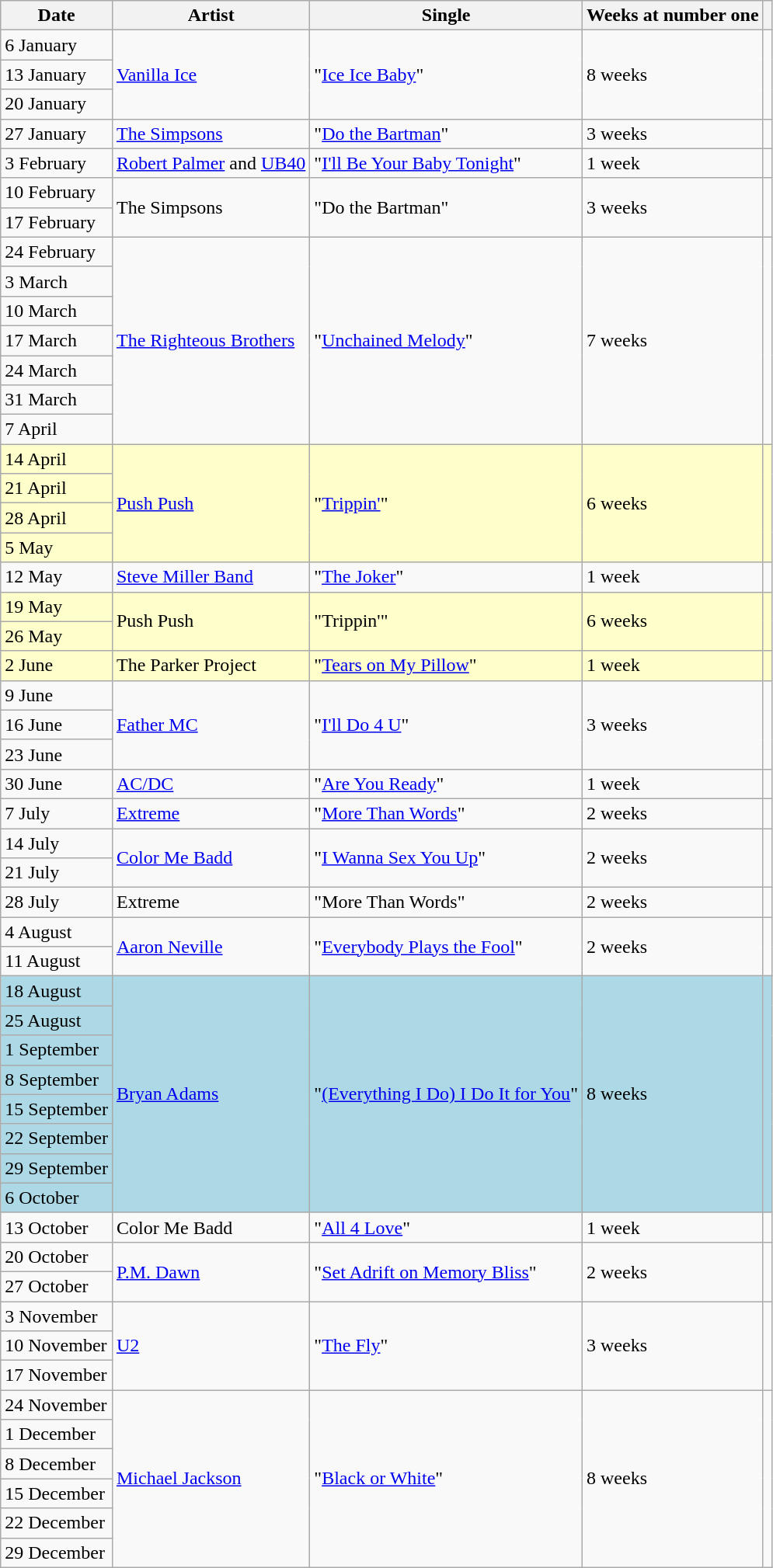<table class="wikitable">
<tr>
<th>Date</th>
<th>Artist</th>
<th>Single</th>
<th>Weeks at number one</th>
<th></th>
</tr>
<tr>
<td>6 January</td>
<td rowspan="3"><a href='#'>Vanilla Ice</a></td>
<td rowspan="3">"<a href='#'>Ice Ice Baby</a>"</td>
<td rowspan="3">8 weeks</td>
<td rowspan="3"></td>
</tr>
<tr>
<td>13 January</td>
</tr>
<tr>
<td>20 January</td>
</tr>
<tr>
<td>27 January</td>
<td><a href='#'>The Simpsons</a></td>
<td>"<a href='#'>Do the Bartman</a>"</td>
<td>3 weeks</td>
<td></td>
</tr>
<tr>
<td>3 February</td>
<td><a href='#'>Robert Palmer</a> and <a href='#'>UB40</a></td>
<td>"<a href='#'>I'll Be Your Baby Tonight</a>"</td>
<td>1 week</td>
<td></td>
</tr>
<tr>
<td>10 February</td>
<td rowspan="2">The Simpsons</td>
<td rowspan="2">"Do the Bartman"</td>
<td rowspan="2">3 weeks</td>
<td rowspan="2"></td>
</tr>
<tr>
<td>17 February</td>
</tr>
<tr>
<td>24 February</td>
<td rowspan="7"><a href='#'>The Righteous Brothers</a></td>
<td rowspan="7">"<a href='#'>Unchained Melody</a>"</td>
<td rowspan="7">7 weeks</td>
<td rowspan="7"></td>
</tr>
<tr>
<td>3 March</td>
</tr>
<tr>
<td>10 March</td>
</tr>
<tr>
<td>17 March</td>
</tr>
<tr>
<td>24 March</td>
</tr>
<tr>
<td>31 March</td>
</tr>
<tr>
<td>7 April</td>
</tr>
<tr bgcolor="#FFFFCC">
<td>14 April</td>
<td rowspan="4"><a href='#'>Push Push</a></td>
<td rowspan="4">"<a href='#'>Trippin'</a>"</td>
<td rowspan="4">6 weeks</td>
<td rowspan="4"></td>
</tr>
<tr bgcolor="#FFFFCC">
<td>21 April</td>
</tr>
<tr bgcolor="#FFFFCC">
<td>28 April</td>
</tr>
<tr bgcolor="#FFFFCC">
<td>5 May</td>
</tr>
<tr>
<td>12 May</td>
<td><a href='#'>Steve Miller Band</a></td>
<td>"<a href='#'>The Joker</a>"</td>
<td>1 week</td>
<td></td>
</tr>
<tr bgcolor="#FFFFCC">
<td>19 May</td>
<td rowspan="2">Push Push</td>
<td rowspan="2">"Trippin'"</td>
<td rowspan="2">6 weeks</td>
<td rowspan="2"></td>
</tr>
<tr bgcolor="#FFFFCC">
<td>26 May</td>
</tr>
<tr bgcolor="#FFFFCC">
<td>2 June</td>
<td>The Parker Project</td>
<td>"<a href='#'>Tears on My Pillow</a>"</td>
<td>1 week</td>
<td></td>
</tr>
<tr>
<td>9 June</td>
<td rowspan="3"><a href='#'>Father MC</a></td>
<td rowspan="3">"<a href='#'>I'll Do 4 U</a>"</td>
<td rowspan="3">3 weeks</td>
<td rowspan="3"></td>
</tr>
<tr>
<td>16 June</td>
</tr>
<tr>
<td>23 June</td>
</tr>
<tr>
<td>30 June</td>
<td><a href='#'>AC/DC</a></td>
<td>"<a href='#'>Are You Ready</a>"</td>
<td>1 week</td>
<td></td>
</tr>
<tr>
<td>7 July</td>
<td><a href='#'>Extreme</a></td>
<td>"<a href='#'>More Than Words</a>"</td>
<td>2 weeks</td>
<td></td>
</tr>
<tr>
<td>14 July</td>
<td rowspan="2"><a href='#'>Color Me Badd</a></td>
<td rowspan="2">"<a href='#'>I Wanna Sex You Up</a>"</td>
<td rowspan="2">2 weeks</td>
<td rowspan="2"></td>
</tr>
<tr>
<td>21 July</td>
</tr>
<tr>
<td>28 July</td>
<td>Extreme</td>
<td>"More Than Words"</td>
<td>2 weeks</td>
<td></td>
</tr>
<tr>
<td>4 August</td>
<td rowspan="2"><a href='#'>Aaron Neville</a></td>
<td rowspan="2">"<a href='#'>Everybody Plays the Fool</a>"</td>
<td rowspan="2">2 weeks</td>
<td rowspan="2"></td>
</tr>
<tr>
<td>11 August</td>
</tr>
<tr bgcolor="lightblue">
<td>18 August</td>
<td rowspan="8"><a href='#'>Bryan Adams</a></td>
<td rowspan="8">"<a href='#'>(Everything I Do) I Do It for You</a>"</td>
<td rowspan="8">8 weeks</td>
<td rowspan="8"></td>
</tr>
<tr bgcolor="lightblue">
<td>25 August</td>
</tr>
<tr bgcolor="lightblue">
<td>1 September</td>
</tr>
<tr bgcolor="lightblue">
<td>8 September</td>
</tr>
<tr bgcolor="lightblue">
<td>15 September</td>
</tr>
<tr bgcolor="lightblue">
<td>22 September</td>
</tr>
<tr bgcolor="lightblue">
<td>29 September</td>
</tr>
<tr bgcolor="lightblue">
<td>6 October</td>
</tr>
<tr>
<td>13 October</td>
<td>Color Me Badd</td>
<td>"<a href='#'>All 4 Love</a>"</td>
<td>1 week</td>
<td></td>
</tr>
<tr>
<td>20 October</td>
<td rowspan="2"><a href='#'>P.M. Dawn</a></td>
<td rowspan="2">"<a href='#'>Set Adrift on Memory Bliss</a>"</td>
<td rowspan="2">2 weeks</td>
<td rowspan="2"></td>
</tr>
<tr>
<td>27 October</td>
</tr>
<tr>
<td>3 November</td>
<td rowspan="3"><a href='#'>U2</a></td>
<td rowspan="3">"<a href='#'>The Fly</a>"</td>
<td rowspan="3">3 weeks</td>
<td rowspan="3"></td>
</tr>
<tr>
<td>10 November</td>
</tr>
<tr>
<td>17 November</td>
</tr>
<tr>
<td>24 November</td>
<td rowspan="6"><a href='#'>Michael Jackson</a></td>
<td rowspan="6">"<a href='#'>Black or White</a>"</td>
<td rowspan="6">8 weeks</td>
<td rowspan="6"></td>
</tr>
<tr>
<td>1 December</td>
</tr>
<tr>
<td>8 December</td>
</tr>
<tr>
<td>15 December</td>
</tr>
<tr>
<td>22 December</td>
</tr>
<tr>
<td>29 December</td>
</tr>
</table>
